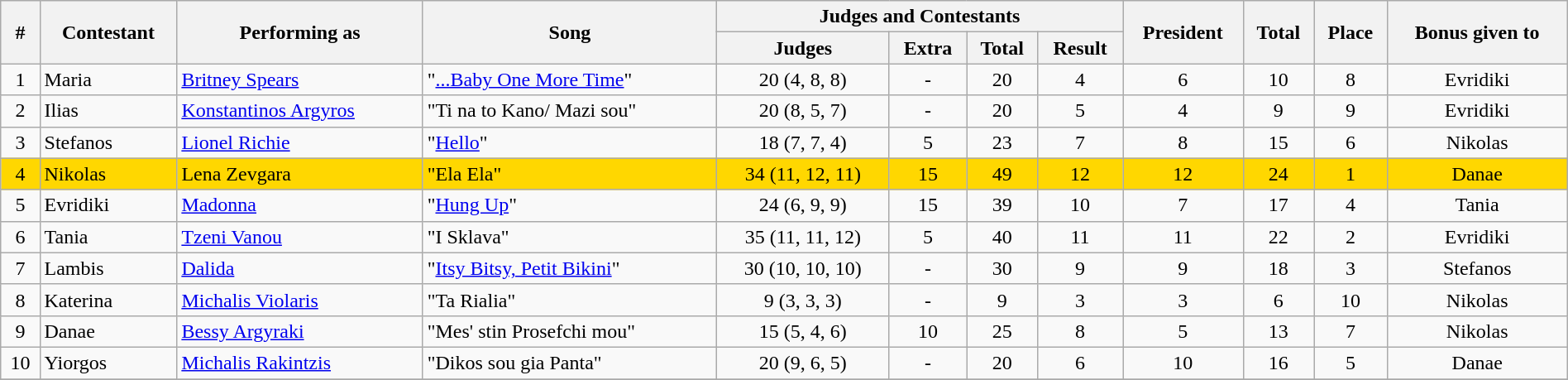<table class="sortable wikitable" style="text-align:center;" width="100%">
<tr>
<th rowspan="2">#</th>
<th rowspan="2">Contestant</th>
<th rowspan="2">Performing as</th>
<th rowspan="2">Song</th>
<th colspan="4">Judges and Contestants</th>
<th rowspan="2">President</th>
<th rowspan="2">Total</th>
<th rowspan="2">Place</th>
<th rowspan="2">Bonus given to</th>
</tr>
<tr>
<th width="11%">Judges</th>
<th>Extra</th>
<th>Total</th>
<th>Result</th>
</tr>
<tr>
<td>1</td>
<td align="left">Maria</td>
<td align="left"><a href='#'>Britney Spears</a></td>
<td align="left">"<a href='#'>...Baby One More Time</a>"</td>
<td>20 (4, 8, 8)</td>
<td>-</td>
<td>20</td>
<td>4</td>
<td>6</td>
<td>10</td>
<td>8</td>
<td>Evridiki</td>
</tr>
<tr>
<td>2</td>
<td align="left">Ilias</td>
<td align="left"><a href='#'>Konstantinos Argyros</a></td>
<td align="left">"Ti na to Kano/ Mazi sou"</td>
<td>20 (8, 5, 7)</td>
<td>-</td>
<td>20</td>
<td>5</td>
<td>4</td>
<td>9</td>
<td>9</td>
<td>Evridiki</td>
</tr>
<tr>
<td>3</td>
<td align="left">Stefanos</td>
<td align="left"><a href='#'>Lionel Richie</a></td>
<td align="left">"<a href='#'>Hello</a>"</td>
<td>18 (7, 7, 4)</td>
<td>5</td>
<td>23</td>
<td>7</td>
<td>8</td>
<td>15</td>
<td>6</td>
<td>Nikolas</td>
</tr>
<tr bgcolor="gold">
<td>4</td>
<td align="left">Nikolas</td>
<td align="left">Lena Zevgara</td>
<td align="left">"Ela Ela"</td>
<td>34 (11, 12, 11)</td>
<td>15</td>
<td>49</td>
<td>12</td>
<td>12</td>
<td>24</td>
<td>1</td>
<td>Danae</td>
</tr>
<tr>
<td>5</td>
<td align="left">Evridiki</td>
<td align="left"><a href='#'>Madonna</a></td>
<td align="left">"<a href='#'>Hung Up</a>"</td>
<td>24 (6, 9, 9)</td>
<td>15</td>
<td>39</td>
<td>10</td>
<td>7</td>
<td>17</td>
<td>4</td>
<td>Tania</td>
</tr>
<tr>
<td>6</td>
<td align="left">Tania</td>
<td align="left"><a href='#'>Tzeni Vanou</a></td>
<td align="left">"I Sklava"</td>
<td>35 (11, 11, 12)</td>
<td>5</td>
<td>40</td>
<td>11</td>
<td>11</td>
<td>22</td>
<td>2</td>
<td>Evridiki</td>
</tr>
<tr>
<td>7</td>
<td align="left">Lambis</td>
<td align="left"><a href='#'>Dalida</a></td>
<td align="left">"<a href='#'>Itsy Bitsy, Petit Bikini</a>"</td>
<td>30 (10, 10, 10)</td>
<td>-</td>
<td>30</td>
<td>9</td>
<td>9</td>
<td>18</td>
<td>3</td>
<td>Stefanos</td>
</tr>
<tr>
<td>8</td>
<td align="left">Katerina</td>
<td align="left"><a href='#'>Michalis Violaris</a></td>
<td align="left">"Ta Rialia"</td>
<td>9 (3, 3, 3)</td>
<td>-</td>
<td>9</td>
<td>3</td>
<td>3</td>
<td>6</td>
<td>10</td>
<td>Nikolas</td>
</tr>
<tr>
<td>9</td>
<td align="left">Danae</td>
<td align="left"><a href='#'>Bessy Argyraki</a></td>
<td align="left">"Mes' stin Prosefchi mou"</td>
<td>15 (5, 4, 6)</td>
<td>10</td>
<td>25</td>
<td>8</td>
<td>5</td>
<td>13</td>
<td>7</td>
<td>Nikolas</td>
</tr>
<tr>
<td>10</td>
<td align="left">Yiorgos</td>
<td align="left"><a href='#'>Michalis Rakintzis</a></td>
<td align="left">"Dikos sou gia Panta"</td>
<td>20 (9, 6, 5)</td>
<td>-</td>
<td>20</td>
<td>6</td>
<td>10</td>
<td>16</td>
<td>5</td>
<td>Danae</td>
</tr>
<tr>
</tr>
</table>
